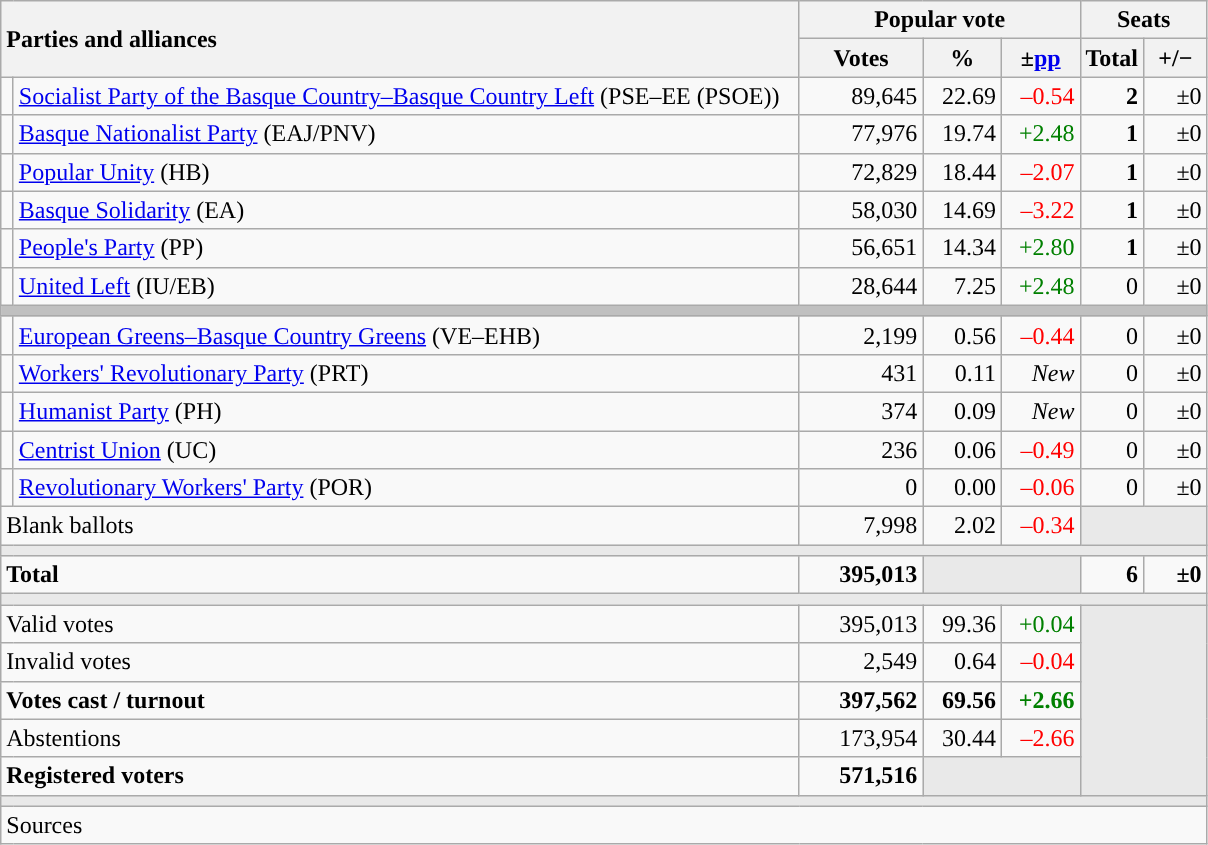<table class="wikitable" style="text-align:right;">
<tr>
<th style="text-align:left;" rowspan="2" colspan="2" width="525">Parties and alliances</th>
<th colspan="3">Popular vote</th>
<th colspan="2">Seats</th>
</tr>
<tr>
<th width="75">Votes</th>
<th width="45">%</th>
<th width="45">±<a href='#'>pp</a></th>
<th width="35">Total</th>
<th width="35">+/−</th>
</tr>
<tr>
<td width="1" style="color:inherit;background:"></td>
<td align="left"><a href='#'>Socialist Party of the Basque Country–Basque Country Left</a> (PSE–EE (PSOE))</td>
<td>89,645</td>
<td>22.69</td>
<td style="color:red;">–0.54</td>
<td><strong>2</strong></td>
<td>±0</td>
</tr>
<tr>
<td style="color:inherit;background:"></td>
<td align="left"><a href='#'>Basque Nationalist Party</a> (EAJ/PNV)</td>
<td>77,976</td>
<td>19.74</td>
<td style="color:green;">+2.48</td>
<td><strong>1</strong></td>
<td>±0</td>
</tr>
<tr>
<td style="color:inherit;background:"></td>
<td align="left"><a href='#'>Popular Unity</a> (HB)</td>
<td>72,829</td>
<td>18.44</td>
<td style="color:red;">–2.07</td>
<td><strong>1</strong></td>
<td>±0</td>
</tr>
<tr>
<td style="color:inherit;background:"></td>
<td align="left"><a href='#'>Basque Solidarity</a> (EA)</td>
<td>58,030</td>
<td>14.69</td>
<td style="color:red;">–3.22</td>
<td><strong>1</strong></td>
<td>±0</td>
</tr>
<tr>
<td style="color:inherit;background:"></td>
<td align="left"><a href='#'>People's Party</a> (PP)</td>
<td>56,651</td>
<td>14.34</td>
<td style="color:green;">+2.80</td>
<td><strong>1</strong></td>
<td>±0</td>
</tr>
<tr>
<td style="color:inherit;background:"></td>
<td align="left"><a href='#'>United Left</a> (IU/EB)</td>
<td>28,644</td>
<td>7.25</td>
<td style="color:green;">+2.48</td>
<td>0</td>
<td>±0</td>
</tr>
<tr>
<td colspan="7" bgcolor="#C0C0C0"></td>
</tr>
<tr>
<td style="color:inherit;background:"></td>
<td align="left"><a href='#'>European Greens–Basque Country Greens</a> (VE–EHB)</td>
<td>2,199</td>
<td>0.56</td>
<td style="color:red;">–0.44</td>
<td>0</td>
<td>±0</td>
</tr>
<tr>
<td style="color:inherit;background:"></td>
<td align="left"><a href='#'>Workers' Revolutionary Party</a> (PRT)</td>
<td>431</td>
<td>0.11</td>
<td><em>New</em></td>
<td>0</td>
<td>±0</td>
</tr>
<tr>
<td style="color:inherit;background:"></td>
<td align="left"><a href='#'>Humanist Party</a> (PH)</td>
<td>374</td>
<td>0.09</td>
<td><em>New</em></td>
<td>0</td>
<td>±0</td>
</tr>
<tr>
<td style="color:inherit;background:"></td>
<td align="left"><a href='#'>Centrist Union</a> (UC)</td>
<td>236</td>
<td>0.06</td>
<td style="color:red;">–0.49</td>
<td>0</td>
<td>±0</td>
</tr>
<tr>
<td style="color:inherit;background:"></td>
<td align="left"><a href='#'>Revolutionary Workers' Party</a> (POR)</td>
<td>0</td>
<td>0.00</td>
<td style="color:red;">–0.06</td>
<td>0</td>
<td>±0</td>
</tr>
<tr>
<td align="left" colspan="2">Blank ballots</td>
<td>7,998</td>
<td>2.02</td>
<td style="color:red;">–0.34</td>
<td bgcolor="#E9E9E9" colspan="2"></td>
</tr>
<tr>
<td colspan="7" bgcolor="#E9E9E9"></td>
</tr>
<tr style="font-weight:bold;">
<td align="left" colspan="2">Total</td>
<td>395,013</td>
<td bgcolor="#E9E9E9" colspan="2"></td>
<td>6</td>
<td>±0</td>
</tr>
<tr>
<td colspan="7" bgcolor="#E9E9E9"></td>
</tr>
<tr>
<td align="left" colspan="2">Valid votes</td>
<td>395,013</td>
<td>99.36</td>
<td style="color:green;">+0.04</td>
<td bgcolor="#E9E9E9" colspan="2" rowspan="5"></td>
</tr>
<tr>
<td align="left" colspan="2">Invalid votes</td>
<td>2,549</td>
<td>0.64</td>
<td style="color:red;">–0.04</td>
</tr>
<tr style="font-weight:bold;">
<td align="left" colspan="2">Votes cast / turnout</td>
<td>397,562</td>
<td>69.56</td>
<td style="color:green;">+2.66</td>
</tr>
<tr>
<td align="left" colspan="2">Abstentions</td>
<td>173,954</td>
<td>30.44</td>
<td style="color:red;">–2.66</td>
</tr>
<tr style="font-weight:bold;">
<td align="left" colspan="2">Registered voters</td>
<td>571,516</td>
<td bgcolor="#E9E9E9" colspan="2"></td>
</tr>
<tr>
<td colspan="7" bgcolor="#E9E9E9"></td>
</tr>
<tr>
<td align="left" colspan="7">Sources</td>
</tr>
</table>
